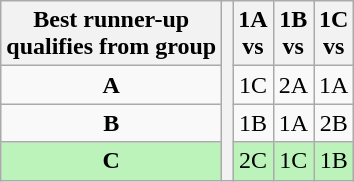<table class="wikitable" style="text-align:center">
<tr>
<th>Best runner-up<br>qualifies from group</th>
<th rowspan=4></th>
<th>1A<br>vs</th>
<th>1B<br>vs</th>
<th>1C <br>vs</th>
</tr>
<tr>
<td><strong>A</strong></td>
<td>1C</td>
<td>2A</td>
<td>1A</td>
</tr>
<tr>
<td><strong>B</strong></td>
<td>1B</td>
<td>1A</td>
<td>2B</td>
</tr>
<tr style="background-color:#BBF3BB">
<td><strong>C</strong></td>
<td>2C</td>
<td>1C</td>
<td>1B</td>
</tr>
</table>
